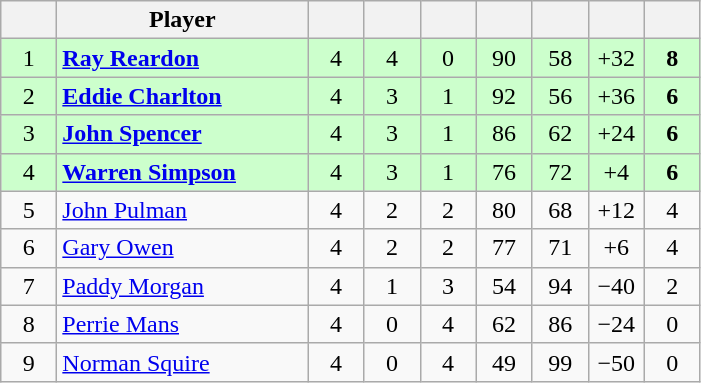<table class="wikitable" style="text-align: center;">
<tr>
<th width=30 scope="col"></th>
<th width=160 scope="col">Player</th>
<th width=30 scope="col"></th>
<th width=30 scope="col"></th>
<th width=30 scope="col"></th>
<th width=30 scope="col"></th>
<th width=30 scope="col"></th>
<th width=30 scope="col"></th>
<th width=30 scope="col"></th>
</tr>
<tr style="background:#ccffcc;">
<td>1</td>
<td style="text-align:left;"> <strong><a href='#'>Ray Reardon</a></strong></td>
<td>4</td>
<td>4</td>
<td>0</td>
<td>90</td>
<td>58</td>
<td>+32</td>
<td><strong>8</strong></td>
</tr>
<tr style="background:#ccffcc;">
<td>2</td>
<td style="text-align:left;"> <strong><a href='#'>Eddie Charlton</a></strong></td>
<td>4</td>
<td>3</td>
<td>1</td>
<td>92</td>
<td>56</td>
<td>+36</td>
<td><strong>6</strong></td>
</tr>
<tr style="background:#ccffcc;">
<td>3</td>
<td style="text-align:left;"> <strong><a href='#'>John Spencer</a></strong></td>
<td>4</td>
<td>3</td>
<td>1</td>
<td>86</td>
<td>62</td>
<td>+24</td>
<td><strong>6</strong></td>
</tr>
<tr style="background:#ccffcc;">
<td>4</td>
<td style="text-align:left; white-space: nowrap"> <strong><a href='#'>Warren Simpson</a></strong></td>
<td>4</td>
<td>3</td>
<td>1</td>
<td>76</td>
<td>72</td>
<td>+4</td>
<td><strong>6</strong></td>
</tr>
<tr>
<td>5</td>
<td style="text-align:left;"> <a href='#'>John Pulman</a></td>
<td>4</td>
<td>2</td>
<td>2</td>
<td>80</td>
<td>68</td>
<td>+12</td>
<td>4</td>
</tr>
<tr>
<td>6</td>
<td style="text-align:left;"> <a href='#'>Gary Owen</a></td>
<td>4</td>
<td>2</td>
<td>2</td>
<td>77</td>
<td>71</td>
<td>+6</td>
<td>4</td>
</tr>
<tr>
<td>7</td>
<td style="text-align:left;"> <a href='#'>Paddy Morgan</a></td>
<td>4</td>
<td>1</td>
<td>3</td>
<td>54</td>
<td>94</td>
<td>−40</td>
<td>2</td>
</tr>
<tr>
<td>8</td>
<td style="text-align:left;"> <a href='#'>Perrie Mans</a></td>
<td>4</td>
<td>0</td>
<td>4</td>
<td>62</td>
<td>86</td>
<td>−24</td>
<td>0</td>
</tr>
<tr>
<td>9</td>
<td style="text-align:left;"> <a href='#'>Norman Squire</a></td>
<td>4</td>
<td>0</td>
<td>4</td>
<td>49</td>
<td>99</td>
<td>−50</td>
<td>0</td>
</tr>
</table>
